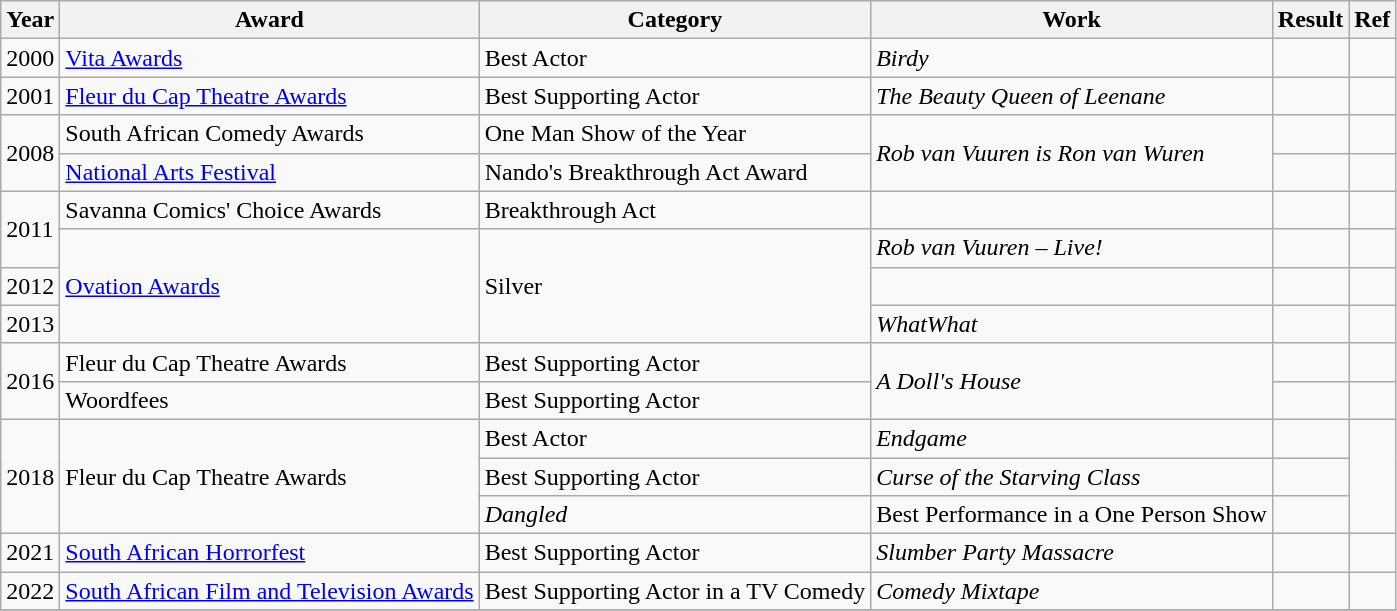<table class="wikitable plainrowheaders">
<tr>
<th>Year</th>
<th>Award</th>
<th>Category</th>
<th>Work</th>
<th>Result</th>
<th>Ref</th>
</tr>
<tr>
<td>2000</td>
<td><a href='#'>Vita Awards</a></td>
<td>Best Actor</td>
<td><em>Birdy</em></td>
<td></td>
<td></td>
</tr>
<tr>
<td>2001</td>
<td><a href='#'>Fleur du Cap Theatre Awards</a></td>
<td>Best Supporting Actor</td>
<td><em>The Beauty Queen of Leenane</em></td>
<td></td>
<td></td>
</tr>
<tr>
<td rowspan="2">2008</td>
<td>South African Comedy Awards</td>
<td>One Man Show of the Year</td>
<td rowspan="2"><em>Rob van Vuuren is Ron van Wuren</em></td>
<td></td>
<td></td>
</tr>
<tr>
<td><a href='#'>National Arts Festival</a></td>
<td>Nando's Breakthrough Act Award</td>
<td></td>
<td></td>
</tr>
<tr>
<td rowspan="2">2011</td>
<td>Savanna Comics' Choice Awards</td>
<td>Breakthrough Act</td>
<td></td>
<td></td>
<td></td>
</tr>
<tr>
<td rowspan="3"><a href='#'>Ovation Awards</a></td>
<td rowspan="3">Silver</td>
<td><em>Rob van Vuuren – Live!</em></td>
<td></td>
<td></td>
</tr>
<tr>
<td>2012</td>
<td></td>
<td></td>
<td></td>
</tr>
<tr>
<td>2013</td>
<td><em>WhatWhat</em></td>
<td></td>
<td></td>
</tr>
<tr>
<td rowspan="2">2016</td>
<td>Fleur du Cap Theatre Awards</td>
<td>Best Supporting Actor</td>
<td rowspan="2"><em>A Doll's House</em></td>
<td></td>
<td></td>
</tr>
<tr>
<td>Woordfees</td>
<td>Best Supporting Actor</td>
<td></td>
<td></td>
</tr>
<tr>
<td rowspan="3">2018</td>
<td rowspan="3">Fleur du Cap Theatre Awards</td>
<td>Best Actor</td>
<td><em>Endgame</em></td>
<td></td>
<td rowspan="3"></td>
</tr>
<tr>
<td>Best Supporting Actor</td>
<td><em>Curse of the Starving Class</em></td>
<td></td>
</tr>
<tr>
<td><em>Dangled</em></td>
<td>Best Performance in a One Person Show</td>
<td></td>
</tr>
<tr>
<td>2021</td>
<td><a href='#'>South African Horrorfest</a></td>
<td>Best Supporting Actor</td>
<td><em>Slumber Party Massacre</em></td>
<td></td>
<td></td>
</tr>
<tr>
<td>2022</td>
<td><a href='#'>South African Film and Television Awards</a></td>
<td>Best Supporting Actor in a TV Comedy</td>
<td><em>Comedy Mixtape</em></td>
<td></td>
<td></td>
</tr>
<tr>
</tr>
</table>
